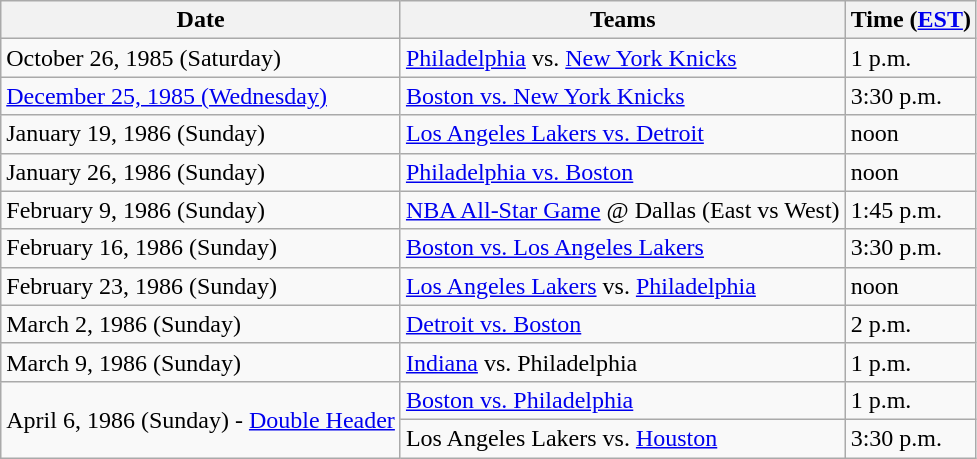<table class="wikitable">
<tr>
<th>Date</th>
<th>Teams</th>
<th>Time (<a href='#'>EST</a>)</th>
</tr>
<tr>
<td>October 26, 1985 (Saturday)</td>
<td><a href='#'>Philadelphia</a> vs. <a href='#'>New York Knicks</a></td>
<td>1 p.m.</td>
</tr>
<tr>
<td><a href='#'>December 25, 1985 (Wednesday)</a></td>
<td><a href='#'>Boston vs. New York Knicks</a></td>
<td>3:30 p.m.</td>
</tr>
<tr>
<td>January 19, 1986 (Sunday)</td>
<td><a href='#'>Los Angeles Lakers vs. Detroit</a></td>
<td>noon</td>
</tr>
<tr>
<td>January 26, 1986 (Sunday)</td>
<td><a href='#'>Philadelphia vs. Boston</a></td>
<td>noon</td>
</tr>
<tr>
<td>February 9, 1986 (Sunday)</td>
<td><a href='#'>NBA All-Star Game</a> @ Dallas (East vs West)</td>
<td>1:45 p.m.</td>
</tr>
<tr>
<td>February 16, 1986 (Sunday)</td>
<td><a href='#'>Boston vs. Los Angeles Lakers</a></td>
<td>3:30 p.m.</td>
</tr>
<tr>
<td>February 23, 1986 (Sunday)</td>
<td><a href='#'>Los Angeles Lakers</a> vs. <a href='#'>Philadelphia</a></td>
<td>noon</td>
</tr>
<tr>
<td>March 2, 1986 (Sunday)</td>
<td><a href='#'>Detroit vs. Boston</a></td>
<td>2 p.m.</td>
</tr>
<tr>
<td>March 9, 1986 (Sunday)</td>
<td><a href='#'>Indiana</a> vs. Philadelphia</td>
<td>1 p.m.</td>
</tr>
<tr>
<td rowspan="2">April 6, 1986 (Sunday) - <a href='#'>Double Header</a></td>
<td><a href='#'>Boston vs. Philadelphia</a></td>
<td>1 p.m.</td>
</tr>
<tr>
<td>Los Angeles Lakers vs. <a href='#'>Houston</a></td>
<td>3:30 p.m.</td>
</tr>
</table>
